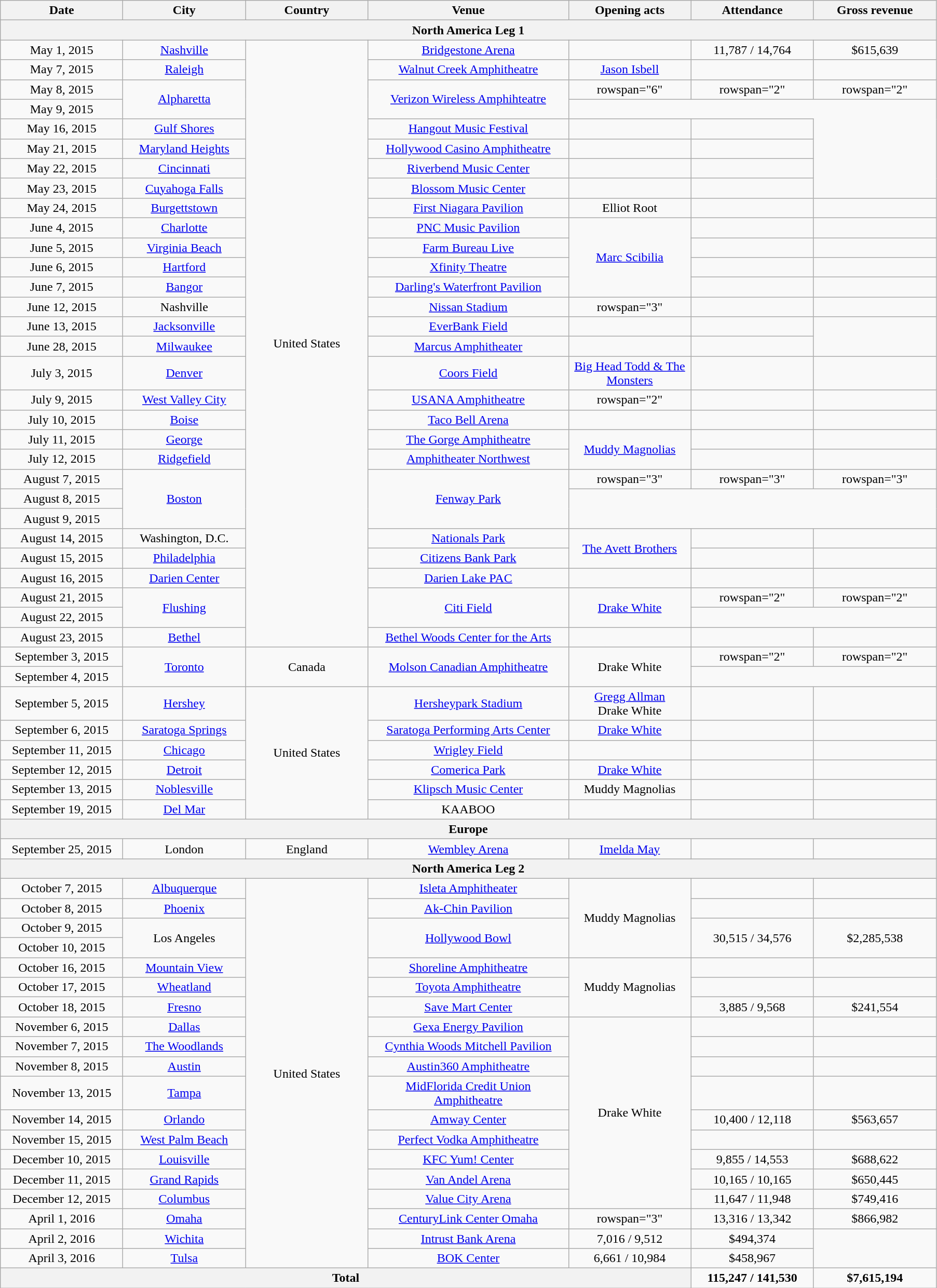<table class="wikitable" style="text-align:center;">
<tr>
<th width="150">Date</th>
<th width="150">City</th>
<th width="150">Country</th>
<th width="250">Venue</th>
<th width="150">Opening acts</th>
<th width="150">Attendance</th>
<th width="150">Gross revenue</th>
</tr>
<tr>
<th colspan="7">North America Leg 1 </th>
</tr>
<tr>
<td>May 1, 2015</td>
<td><a href='#'>Nashville</a></td>
<td rowspan="30">United States</td>
<td><a href='#'>Bridgestone Arena</a></td>
<td></td>
<td>11,787 / 14,764</td>
<td>$615,639</td>
</tr>
<tr>
<td>May 7, 2015</td>
<td><a href='#'>Raleigh</a></td>
<td><a href='#'>Walnut Creek Amphitheatre</a></td>
<td><a href='#'>Jason Isbell</a></td>
<td></td>
<td></td>
</tr>
<tr>
<td>May 8, 2015</td>
<td rowspan="2"><a href='#'>Alpharetta</a></td>
<td rowspan="2"><a href='#'>Verizon Wireless Amphihteatre</a></td>
<td>rowspan="6" </td>
<td>rowspan="2" </td>
<td>rowspan="2" </td>
</tr>
<tr>
<td>May 9, 2015</td>
</tr>
<tr>
<td>May 16, 2015 </td>
<td><a href='#'>Gulf Shores</a></td>
<td><a href='#'>Hangout Music Festival</a></td>
<td></td>
<td></td>
</tr>
<tr>
<td>May 21, 2015</td>
<td><a href='#'>Maryland Heights</a></td>
<td><a href='#'>Hollywood Casino Amphitheatre</a></td>
<td></td>
<td></td>
</tr>
<tr>
<td>May 22, 2015</td>
<td><a href='#'>Cincinnati</a></td>
<td><a href='#'>Riverbend Music Center</a></td>
<td></td>
<td></td>
</tr>
<tr>
<td>May 23, 2015</td>
<td><a href='#'>Cuyahoga Falls</a></td>
<td><a href='#'>Blossom Music Center</a></td>
<td></td>
<td></td>
</tr>
<tr>
<td>May 24, 2015</td>
<td><a href='#'>Burgettstown</a></td>
<td><a href='#'>First Niagara Pavilion</a></td>
<td>Elliot Root</td>
<td></td>
<td></td>
</tr>
<tr>
<td>June 4, 2015</td>
<td><a href='#'>Charlotte</a></td>
<td><a href='#'>PNC Music Pavilion</a></td>
<td rowspan="4"><a href='#'>Marc Scibilia</a></td>
<td></td>
<td></td>
</tr>
<tr>
<td>June 5, 2015</td>
<td><a href='#'>Virginia Beach</a></td>
<td><a href='#'>Farm Bureau Live</a></td>
<td></td>
<td></td>
</tr>
<tr>
<td>June 6, 2015</td>
<td><a href='#'>Hartford</a></td>
<td><a href='#'>Xfinity Theatre</a></td>
<td></td>
<td></td>
</tr>
<tr>
<td>June 7, 2015</td>
<td><a href='#'>Bangor</a></td>
<td><a href='#'>Darling's Waterfront Pavilion</a></td>
<td></td>
<td></td>
</tr>
<tr>
<td>June 12, 2015 </td>
<td>Nashville</td>
<td><a href='#'>Nissan Stadium</a></td>
<td>rowspan="3" </td>
<td></td>
<td></td>
</tr>
<tr>
<td>June 13, 2015 </td>
<td><a href='#'>Jacksonville</a></td>
<td><a href='#'>EverBank Field</a></td>
<td></td>
<td></td>
</tr>
<tr>
<td>June 28, 2015 </td>
<td><a href='#'>Milwaukee</a></td>
<td><a href='#'>Marcus Amphitheater</a></td>
<td></td>
<td></td>
</tr>
<tr>
<td>July 3, 2015</td>
<td><a href='#'>Denver</a></td>
<td><a href='#'>Coors Field</a></td>
<td><a href='#'>Big Head Todd & The Monsters</a></td>
<td></td>
<td></td>
</tr>
<tr>
<td>July 9, 2015</td>
<td><a href='#'>West Valley City</a></td>
<td><a href='#'>USANA Amphitheatre</a></td>
<td>rowspan="2" </td>
<td></td>
<td></td>
</tr>
<tr>
<td>July 10, 2015</td>
<td><a href='#'>Boise</a></td>
<td><a href='#'>Taco Bell Arena</a></td>
<td></td>
<td></td>
</tr>
<tr>
<td>July 11, 2015</td>
<td><a href='#'>George</a></td>
<td><a href='#'>The Gorge Amphitheatre</a></td>
<td rowspan="2"><a href='#'>Muddy Magnolias</a></td>
<td></td>
<td></td>
</tr>
<tr>
<td>July 12, 2015</td>
<td><a href='#'>Ridgefield</a></td>
<td><a href='#'>Amphitheater Northwest</a></td>
<td></td>
<td></td>
</tr>
<tr>
<td>August 7, 2015</td>
<td rowspan="3"><a href='#'>Boston</a></td>
<td rowspan="3"><a href='#'>Fenway Park</a></td>
<td>rowspan="3" </td>
<td>rowspan="3" </td>
<td>rowspan="3" </td>
</tr>
<tr>
<td>August 8, 2015</td>
</tr>
<tr>
<td>August 9, 2015</td>
</tr>
<tr>
<td>August 14, 2015</td>
<td>Washington, D.C.</td>
<td><a href='#'>Nationals Park</a></td>
<td rowspan="2"><a href='#'>The Avett Brothers</a></td>
<td></td>
<td></td>
</tr>
<tr>
<td>August 15, 2015</td>
<td><a href='#'>Philadelphia</a></td>
<td><a href='#'>Citizens Bank Park</a></td>
<td></td>
<td></td>
</tr>
<tr>
<td>August 16, 2015</td>
<td><a href='#'>Darien Center</a></td>
<td><a href='#'>Darien Lake PAC</a></td>
<td></td>
<td></td>
<td></td>
</tr>
<tr>
<td>August 21, 2015</td>
<td rowspan="2"><a href='#'>Flushing</a></td>
<td rowspan="2"><a href='#'>Citi Field</a></td>
<td rowspan="2"><a href='#'>Drake White</a></td>
<td>rowspan="2" </td>
<td>rowspan="2" </td>
</tr>
<tr>
<td>August 22, 2015</td>
</tr>
<tr>
<td>August 23, 2015</td>
<td><a href='#'>Bethel</a></td>
<td><a href='#'>Bethel Woods Center for the Arts</a></td>
<td></td>
<td></td>
<td></td>
</tr>
<tr>
<td>September 3, 2015</td>
<td rowspan="2"><a href='#'>Toronto</a></td>
<td rowspan="2">Canada</td>
<td rowspan="2"><a href='#'>Molson Canadian Amphitheatre</a></td>
<td rowspan="2">Drake White</td>
<td>rowspan="2" </td>
<td>rowspan="2" </td>
</tr>
<tr>
<td>September 4, 2015</td>
</tr>
<tr>
<td>September 5, 2015</td>
<td><a href='#'>Hershey</a></td>
<td rowspan="6">United States</td>
<td><a href='#'>Hersheypark Stadium</a></td>
<td><a href='#'>Gregg Allman</a><br>Drake White</td>
<td></td>
<td></td>
</tr>
<tr>
<td>September 6, 2015</td>
<td><a href='#'>Saratoga Springs</a></td>
<td><a href='#'>Saratoga Performing Arts Center</a></td>
<td><a href='#'>Drake White</a></td>
<td></td>
<td></td>
</tr>
<tr>
<td>September 11, 2015</td>
<td><a href='#'>Chicago</a></td>
<td><a href='#'>Wrigley Field</a></td>
<td></td>
<td></td>
<td></td>
</tr>
<tr>
<td>September 12, 2015</td>
<td><a href='#'>Detroit</a></td>
<td><a href='#'>Comerica Park</a></td>
<td><a href='#'>Drake White</a></td>
<td></td>
<td></td>
</tr>
<tr>
<td>September 13, 2015</td>
<td><a href='#'>Noblesville</a></td>
<td><a href='#'>Klipsch Music Center</a></td>
<td>Muddy Magnolias</td>
<td></td>
<td></td>
</tr>
<tr>
<td>September 19, 2015</td>
<td><a href='#'>Del Mar</a></td>
<td>KAABOO</td>
<td></td>
<td></td>
<td></td>
</tr>
<tr>
<th colspan="7">Europe</th>
</tr>
<tr>
<td>September 25, 2015</td>
<td>London</td>
<td>England</td>
<td><a href='#'>Wembley Arena</a></td>
<td><a href='#'>Imelda May</a></td>
<td></td>
<td></td>
</tr>
<tr>
<th colspan="7">North America Leg 2 </th>
</tr>
<tr>
<td>October 7, 2015</td>
<td><a href='#'>Albuquerque</a></td>
<td rowspan="19">United States</td>
<td><a href='#'>Isleta Amphitheater</a></td>
<td rowspan="4">Muddy Magnolias</td>
<td></td>
<td></td>
</tr>
<tr>
<td>October 8, 2015</td>
<td><a href='#'>Phoenix</a></td>
<td><a href='#'>Ak-Chin Pavilion</a></td>
<td></td>
<td></td>
</tr>
<tr>
<td>October 9, 2015</td>
<td rowspan="2">Los Angeles</td>
<td rowspan="2"><a href='#'>Hollywood Bowl</a></td>
<td rowspan="2">30,515 / 34,576</td>
<td rowspan="2">$2,285,538</td>
</tr>
<tr>
<td>October 10, 2015</td>
</tr>
<tr>
<td>October 16, 2015</td>
<td><a href='#'>Mountain View</a></td>
<td><a href='#'>Shoreline Amphitheatre</a></td>
<td rowspan="3">Muddy Magnolias</td>
<td></td>
<td></td>
</tr>
<tr>
<td>October 17, 2015</td>
<td><a href='#'>Wheatland</a></td>
<td><a href='#'>Toyota Amphitheatre</a></td>
<td></td>
<td></td>
</tr>
<tr>
<td>October 18, 2015</td>
<td><a href='#'>Fresno</a></td>
<td><a href='#'>Save Mart Center</a></td>
<td>3,885 / 9,568</td>
<td>$241,554</td>
</tr>
<tr>
<td>November 6, 2015</td>
<td><a href='#'>Dallas</a></td>
<td><a href='#'>Gexa Energy Pavilion</a></td>
<td rowspan="9">Drake White</td>
<td></td>
<td></td>
</tr>
<tr>
<td>November 7, 2015</td>
<td><a href='#'>The Woodlands</a></td>
<td><a href='#'>Cynthia Woods Mitchell Pavilion</a></td>
<td></td>
<td></td>
</tr>
<tr>
<td>November 8, 2015</td>
<td><a href='#'>Austin</a></td>
<td><a href='#'>Austin360 Amphitheatre</a></td>
<td></td>
<td></td>
</tr>
<tr>
<td>November 13, 2015</td>
<td><a href='#'>Tampa</a></td>
<td><a href='#'>MidFlorida Credit Union Amphitheatre</a></td>
<td></td>
<td></td>
</tr>
<tr>
<td>November 14, 2015</td>
<td><a href='#'>Orlando</a></td>
<td><a href='#'>Amway Center</a></td>
<td>10,400 / 12,118</td>
<td>$563,657</td>
</tr>
<tr>
<td>November 15, 2015</td>
<td><a href='#'>West Palm Beach</a></td>
<td><a href='#'>Perfect Vodka Amphitheatre</a></td>
<td></td>
<td></td>
</tr>
<tr>
<td>December 10, 2015</td>
<td><a href='#'>Louisville</a></td>
<td><a href='#'>KFC Yum! Center</a></td>
<td>9,855 / 14,553</td>
<td>$688,622</td>
</tr>
<tr>
<td>December 11, 2015</td>
<td><a href='#'>Grand Rapids</a></td>
<td><a href='#'>Van Andel Arena</a></td>
<td>10,165 / 10,165</td>
<td>$650,445</td>
</tr>
<tr>
<td>December 12, 2015</td>
<td><a href='#'>Columbus</a></td>
<td><a href='#'>Value City Arena</a></td>
<td>11,647 / 11,948</td>
<td>$749,416</td>
</tr>
<tr>
<td>April 1, 2016</td>
<td><a href='#'>Omaha</a></td>
<td><a href='#'>CenturyLink Center Omaha</a></td>
<td>rowspan="3" </td>
<td>13,316 / 13,342</td>
<td>$866,982</td>
</tr>
<tr>
<td>April 2, 2016</td>
<td><a href='#'>Wichita</a></td>
<td><a href='#'>Intrust Bank Arena</a></td>
<td>7,016 / 9,512</td>
<td>$494,374</td>
</tr>
<tr>
<td>April 3, 2016</td>
<td><a href='#'>Tulsa</a></td>
<td><a href='#'>BOK Center</a></td>
<td>6,661 / 10,984</td>
<td>$458,967</td>
</tr>
<tr>
<th colspan="5">Total</th>
<td><strong>115,247 / 141,530</strong></td>
<td><strong>$7,615,194</strong></td>
</tr>
</table>
